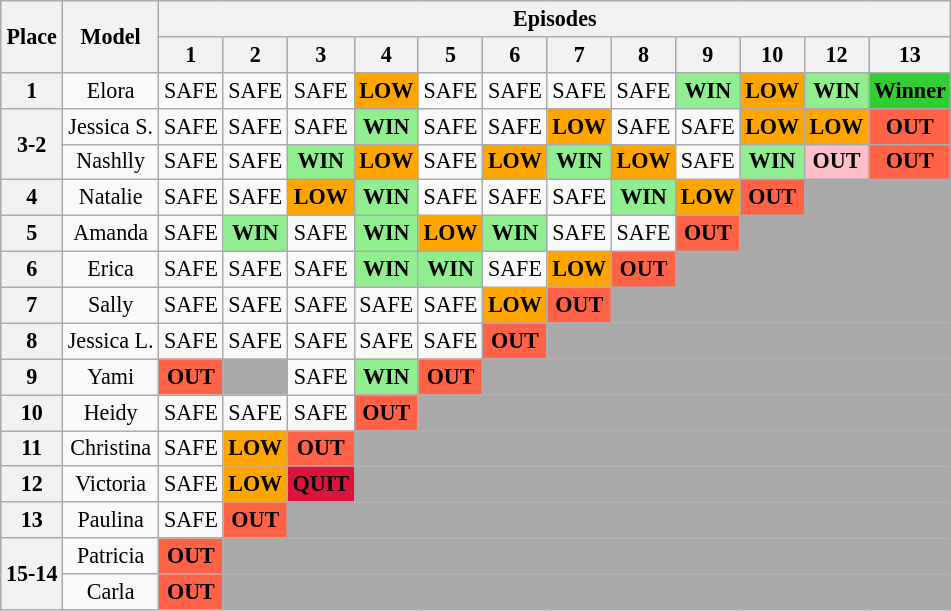<table class="wikitable" style="text-align:center; font-size:92%">
<tr>
<th rowspan="2">Place</th>
<th rowspan="2">Model</th>
<th colspan="12">Episodes</th>
</tr>
<tr>
<th>1</th>
<th>2</th>
<th>3</th>
<th>4</th>
<th>5</th>
<th>6</th>
<th>7</th>
<th>8</th>
<th>9</th>
<th>10</th>
<th>12</th>
<th>13</th>
</tr>
<tr>
<th>1</th>
<td>Elora</td>
<td>SAFE</td>
<td>SAFE</td>
<td>SAFE</td>
<td style="background:orange;"><strong>LOW</strong></td>
<td>SAFE</td>
<td>SAFE</td>
<td>SAFE</td>
<td>SAFE</td>
<td style="background:lightgreen;"><strong>WIN</strong></td>
<td style="background:orange;"><strong>LOW</strong></td>
<td style="background:lightgreen;"><strong>WIN</strong></td>
<td style="background:limegreen;"><strong>Winner</strong></td>
</tr>
<tr>
<th rowspan="2">3-2</th>
<td>Jessica S.</td>
<td>SAFE</td>
<td>SAFE</td>
<td>SAFE</td>
<td style="background:lightgreen;"><strong>WIN</strong></td>
<td>SAFE</td>
<td>SAFE</td>
<td style="background:orange;"><strong>LOW</strong></td>
<td>SAFE</td>
<td>SAFE</td>
<td style="background:orange;"><strong>LOW</strong></td>
<td style="background:orange;"><strong>LOW</strong></td>
<td style="background:tomato;"><strong>OUT</strong></td>
</tr>
<tr>
<td>Nashlly</td>
<td>SAFE</td>
<td>SAFE</td>
<td style="background:lightgreen;"><strong>WIN</strong></td>
<td style="background:orange;"><strong>LOW</strong></td>
<td>SAFE</td>
<td style="background:orange;"><strong>LOW</strong></td>
<td style="background:lightgreen;"><strong>WIN</strong></td>
<td style="background:orange;"><strong>LOW</strong></td>
<td>SAFE</td>
<td style="background:lightgreen;"><strong>WIN</strong></td>
<td style="background:pink"><strong>OUT</strong></td>
<td style="background:tomato;"><strong>OUT</strong></td>
</tr>
<tr>
<th>4</th>
<td>Natalie</td>
<td>SAFE</td>
<td>SAFE</td>
<td style="background:orange;"><strong>LOW</strong></td>
<td style="background:lightgreen;"><strong>WIN</strong></td>
<td>SAFE</td>
<td>SAFE</td>
<td>SAFE</td>
<td style="background:lightgreen;"><strong>WIN</strong></td>
<td style="background:orange;"><strong>LOW</strong></td>
<td style="background:tomato;"><strong>OUT</strong></td>
<td style="background:darkgrey;" colspan="12"></td>
</tr>
<tr>
<th>5</th>
<td>Amanda</td>
<td>SAFE</td>
<td style="background:lightgreen;"><strong>WIN</strong></td>
<td>SAFE</td>
<td style="background:lightgreen;"><strong>WIN</strong></td>
<td style="background:orange;"><strong>LOW</strong></td>
<td style="background:lightgreen;"><strong>WIN</strong></td>
<td>SAFE</td>
<td>SAFE</td>
<td style="background:tomato;"><strong>OUT</strong></td>
<td style="background:darkgrey;" colspan="12"></td>
</tr>
<tr>
<th>6</th>
<td>Erica</td>
<td>SAFE</td>
<td>SAFE</td>
<td>SAFE</td>
<td style="background:lightgreen;"><strong>WIN</strong></td>
<td style="background:lightgreen;"><strong>WIN</strong></td>
<td>SAFE</td>
<td style="background:orange;"><strong>LOW</strong></td>
<td style="background:tomato;"><strong>OUT</strong></td>
<td style="background:darkgrey;" colspan="12"></td>
</tr>
<tr>
<th>7</th>
<td>Sally</td>
<td>SAFE</td>
<td>SAFE</td>
<td>SAFE</td>
<td>SAFE</td>
<td>SAFE</td>
<td style="background:orange;"><strong>LOW</strong></td>
<td style="background:tomato;"><strong>OUT</strong></td>
<td style="background:darkgrey;" colspan="12"></td>
</tr>
<tr>
<th>8</th>
<td>Jessica L.</td>
<td>SAFE</td>
<td>SAFE</td>
<td>SAFE</td>
<td>SAFE</td>
<td>SAFE</td>
<td style="background:tomato;"><strong>OUT</strong></td>
<td style="background:darkgrey;" colspan="12"></td>
</tr>
<tr>
<th>9</th>
<td>Yami</td>
<td style="background:tomato;"><strong>OUT</strong></td>
<td style="background:darkgrey;"></td>
<td>SAFE</td>
<td style="background:lightgreen;"><strong>WIN</strong></td>
<td style="background:tomato;"><strong>OUT</strong></td>
<td style="background:darkgrey;" colspan="12"></td>
</tr>
<tr>
<th>10</th>
<td>Heidy</td>
<td>SAFE</td>
<td>SAFE</td>
<td>SAFE</td>
<td style="background:tomato;"><strong>OUT</strong></td>
<td style="background:darkgrey;" colspan="12"></td>
</tr>
<tr>
<th>11</th>
<td>Christina</td>
<td>SAFE</td>
<td style="background:orange;"><strong>LOW</strong></td>
<td style="background:tomato;"><strong>OUT</strong></td>
<td style="background:darkgrey;" colspan="12"></td>
</tr>
<tr>
<th>12</th>
<td>Victoria</td>
<td>SAFE</td>
<td style="background:orange;"><strong>LOW</strong></td>
<td style="background:crimson;"><strong><span>QUIT</span></strong></td>
<td style="background:darkgrey;" colspan="12"></td>
</tr>
<tr>
<th>13</th>
<td>Paulina</td>
<td>SAFE</td>
<td style="background:tomato;"><strong>OUT</strong></td>
<td style="background:darkgrey;" colspan="12"></td>
</tr>
<tr>
<th rowspan="2">15-14</th>
<td>Patricia</td>
<td style="background:tomato;"><strong>OUT</strong></td>
<td style="background:darkgrey;" colspan="12"></td>
</tr>
<tr>
<td>Carla</td>
<td style="background:tomato;"><strong>OUT</strong></td>
<td style="background:darkgrey;" colspan="12"></td>
</tr>
</table>
